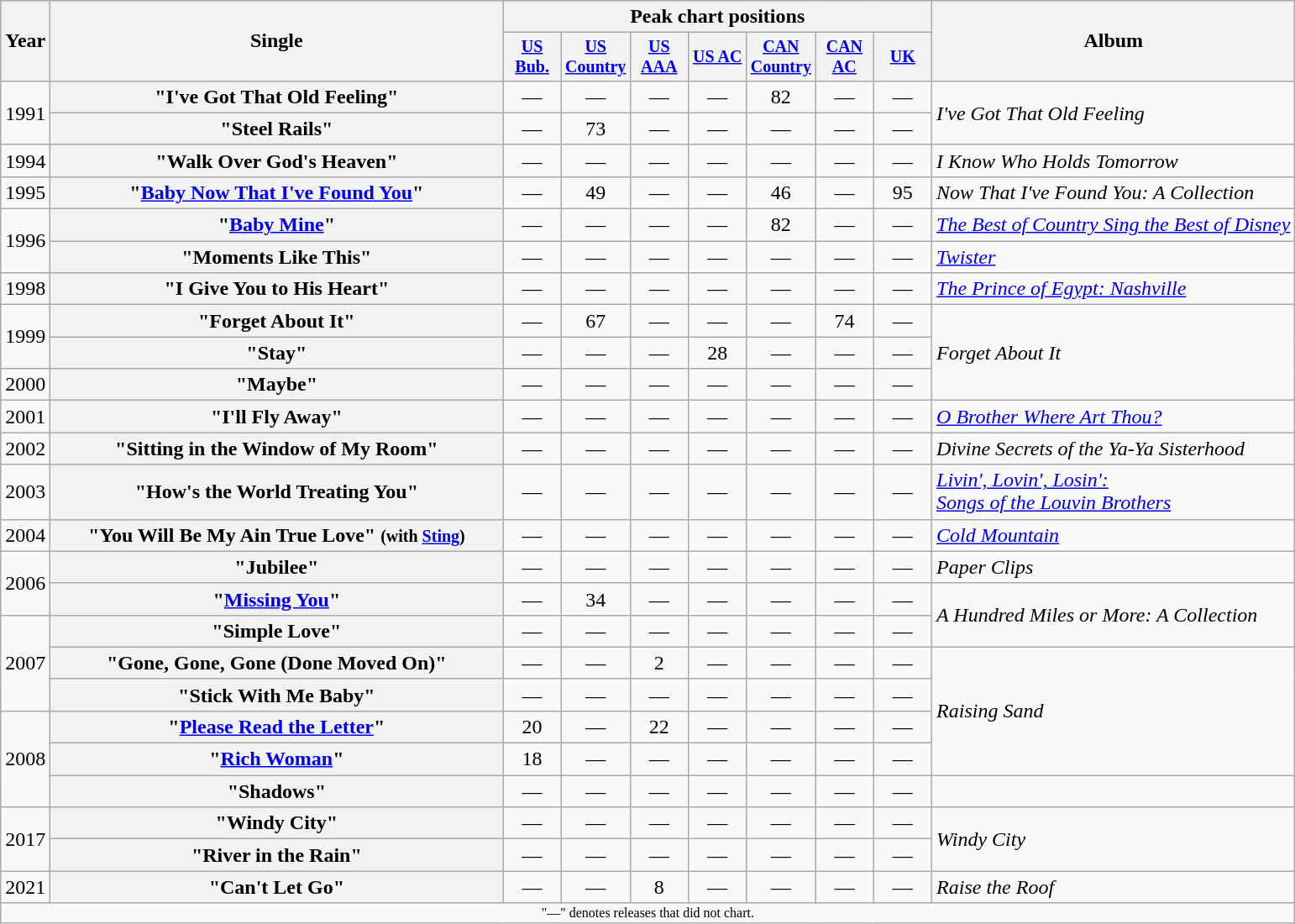<table class="wikitable plainrowheaders" style="text-align:center;">
<tr>
<th rowspan="2">Year</th>
<th rowspan="2" style="width:22em;">Single</th>
<th colspan="7">Peak chart positions</th>
<th rowspan="2">Album</th>
</tr>
<tr style="font-size:smaller;">
<th width="40"><a href='#'>US Bub.</a><br></th>
<th width="40"><a href='#'>US Country</a><br></th>
<th width="40"><a href='#'>US AAA</a><br></th>
<th width="40"><a href='#'>US AC</a><br></th>
<th width="40"><a href='#'>CAN Country</a><br></th>
<th width="40"><a href='#'>CAN AC</a><br></th>
<th width="40"><a href='#'>UK</a><br></th>
</tr>
<tr>
<td rowspan="2">1991</td>
<th scope="row">"I've Got That Old Feeling"</th>
<td>—</td>
<td>—</td>
<td>—</td>
<td>—</td>
<td>82</td>
<td>—</td>
<td>—</td>
<td align="left" rowspan="2"><em>I've Got That Old Feeling</em></td>
</tr>
<tr>
<th scope="row">"Steel Rails"</th>
<td>—</td>
<td>73</td>
<td>—</td>
<td>—</td>
<td>—</td>
<td>—</td>
<td>—</td>
</tr>
<tr>
<td>1994</td>
<th scope="row">"Walk Over God's Heaven" </th>
<td>—</td>
<td>—</td>
<td>—</td>
<td>—</td>
<td>—</td>
<td>—</td>
<td>—</td>
<td align="left"><em>I Know Who Holds Tomorrow</em></td>
</tr>
<tr>
<td>1995</td>
<th scope="row">"<a href='#'>Baby Now That I've Found You</a>"</th>
<td>—</td>
<td>49</td>
<td>—</td>
<td>—</td>
<td>46</td>
<td>—</td>
<td>95</td>
<td align="left"><em>Now That I've Found You: A Collection</em></td>
</tr>
<tr>
<td rowspan="2">1996</td>
<th scope="row">"<a href='#'>Baby Mine</a>"</th>
<td>—</td>
<td>—</td>
<td>—</td>
<td>—</td>
<td>82</td>
<td>—</td>
<td>—</td>
<td align="left"><em><a href='#'>The Best of Country Sing the Best of Disney</a></em></td>
</tr>
<tr>
<th scope="row">"Moments Like This"</th>
<td>—</td>
<td>—</td>
<td>—</td>
<td>—</td>
<td>—</td>
<td>—</td>
<td>—</td>
<td align="left"><em><a href='#'>Twister</a></em> </td>
</tr>
<tr>
<td>1998</td>
<th scope="row">"I Give You to His Heart"</th>
<td>—</td>
<td>—</td>
<td>—</td>
<td>—</td>
<td>—</td>
<td>—</td>
<td>—</td>
<td align="left"><em><a href='#'>The Prince of Egypt: Nashville</a></em> </td>
</tr>
<tr>
<td rowspan="2">1999</td>
<th scope="row">"Forget About It"</th>
<td>—</td>
<td>67</td>
<td>—</td>
<td>—</td>
<td>—</td>
<td>74</td>
<td>—</td>
<td align="left" rowspan="3"><em>Forget About It</em></td>
</tr>
<tr>
<th scope="row">"Stay"</th>
<td>—</td>
<td>—</td>
<td>—</td>
<td>28</td>
<td>—</td>
<td>—</td>
<td>—</td>
</tr>
<tr>
<td>2000</td>
<th scope="row">"Maybe"</th>
<td>—</td>
<td>—</td>
<td>—</td>
<td>—</td>
<td>—</td>
<td>—</td>
<td>—</td>
</tr>
<tr>
<td>2001</td>
<th scope="row">"I'll Fly Away" </th>
<td>—</td>
<td>—</td>
<td>—</td>
<td>—</td>
<td>—</td>
<td>—</td>
<td>—</td>
<td align="left"><em><a href='#'>O Brother Where Art Thou?</a></em> </td>
</tr>
<tr>
<td>2002</td>
<th scope="row">"Sitting in the Window of My Room"</th>
<td>—</td>
<td>—</td>
<td>—</td>
<td>—</td>
<td>—</td>
<td>—</td>
<td>—</td>
<td align="left"><em>Divine Secrets of the Ya-Ya Sisterhood</em> </td>
</tr>
<tr>
<td>2003</td>
<th scope="row">"How's the World Treating You" </th>
<td>—</td>
<td>—</td>
<td>—</td>
<td>—</td>
<td>—</td>
<td>—</td>
<td>—</td>
<td align="left"><em><a href='#'>Livin', Lovin', Losin':<br>Songs of the Louvin Brothers</a></em></td>
</tr>
<tr>
<td>2004</td>
<th scope="row">"You Will Be My Ain True Love" <small>(with <a href='#'>Sting</a>)</small></th>
<td>—</td>
<td>—</td>
<td>—</td>
<td>—</td>
<td>—</td>
<td>—</td>
<td>—</td>
<td align="left"><em><a href='#'>Cold Mountain</a></em> </td>
</tr>
<tr>
<td rowspan="2">2006</td>
<th scope="row">"Jubilee"</th>
<td>—</td>
<td>—</td>
<td>—</td>
<td>—</td>
<td>—</td>
<td>—</td>
<td>—</td>
<td align="left"><em>Paper Clips</em> </td>
</tr>
<tr>
<th scope="row">"<a href='#'>Missing You</a>" </th>
<td>—</td>
<td>34</td>
<td>—</td>
<td>—</td>
<td>—</td>
<td>—</td>
<td>—</td>
<td align="left" rowspan="2"><em>A Hundred Miles or More: A Collection</em></td>
</tr>
<tr>
<td rowspan="3">2007</td>
<th scope="row">"Simple Love"</th>
<td>—</td>
<td>—</td>
<td>—</td>
<td>—</td>
<td>—</td>
<td>—</td>
<td>—</td>
</tr>
<tr>
<th scope="row">"Gone, Gone, Gone (Done Moved On)" </th>
<td>—</td>
<td>—</td>
<td>2</td>
<td>—</td>
<td>—</td>
<td>—</td>
<td>—</td>
<td align="left" rowspan="4"><em>Raising Sand</em></td>
</tr>
<tr>
<th scope="row">"Stick With Me Baby" </th>
<td>—</td>
<td>—</td>
<td>—</td>
<td>—</td>
<td>—</td>
<td>—</td>
<td>—</td>
</tr>
<tr>
<td rowspan="3">2008</td>
<th scope="row">"<a href='#'>Please Read the Letter</a>" </th>
<td>20</td>
<td>—</td>
<td>22</td>
<td>—</td>
<td>—</td>
<td>—</td>
<td>—</td>
</tr>
<tr>
<th scope="row">"<a href='#'>Rich Woman</a>" </th>
<td>18</td>
<td>—</td>
<td>—</td>
<td>—</td>
<td>—</td>
<td>—</td>
<td>—</td>
</tr>
<tr>
<th scope="row">"Shadows" </th>
<td>—</td>
<td>—</td>
<td>—</td>
<td>—</td>
<td>—</td>
<td>—</td>
<td>—</td>
<td></td>
</tr>
<tr>
<td rowspan="2">2017</td>
<th scope="row">"Windy City"</th>
<td>—</td>
<td>—</td>
<td>—</td>
<td>—</td>
<td>—</td>
<td>—</td>
<td>—</td>
<td rowspan="2" align="left"><em>Windy City</em></td>
</tr>
<tr>
<th scope="row">"River in the Rain"</th>
<td>—</td>
<td>—</td>
<td>—</td>
<td>—</td>
<td>—</td>
<td>—</td>
<td>—</td>
</tr>
<tr>
<td>2021</td>
<th scope="row">"Can't Let Go" </th>
<td>—</td>
<td>—</td>
<td>8</td>
<td>—</td>
<td>—</td>
<td>—</td>
<td>—</td>
<td align="left"><em>Raise the Roof</em></td>
</tr>
<tr>
<td colspan="10" style="font-size:8pt">"—" denotes releases that did not chart.</td>
</tr>
</table>
